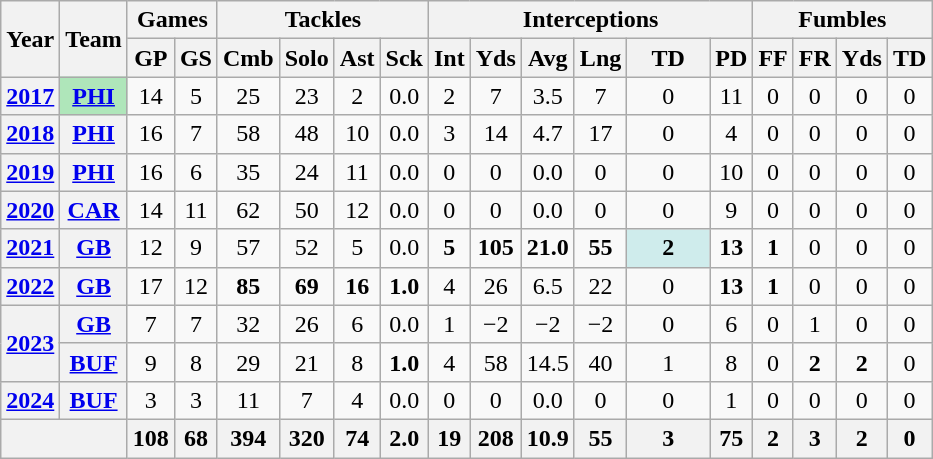<table class="wikitable" style="text-align:center;">
<tr>
<th rowspan="2">Year</th>
<th rowspan="2">Team</th>
<th colspan="2">Games</th>
<th colspan="4">Tackles</th>
<th colspan="6">Interceptions</th>
<th colspan="4">Fumbles</th>
</tr>
<tr>
<th>GP</th>
<th>GS</th>
<th>Cmb</th>
<th>Solo</th>
<th>Ast</th>
<th>Sck</th>
<th>Int</th>
<th>Yds</th>
<th>Avg</th>
<th>Lng</th>
<th>TD</th>
<th>PD</th>
<th>FF</th>
<th>FR</th>
<th>Yds</th>
<th>TD</th>
</tr>
<tr>
<th><a href='#'>2017</a></th>
<th style="background:#afe6ba;"><a href='#'>PHI</a></th>
<td>14</td>
<td>5</td>
<td>25</td>
<td>23</td>
<td>2</td>
<td>0.0</td>
<td>2</td>
<td>7</td>
<td>3.5</td>
<td>7</td>
<td>0</td>
<td>11</td>
<td>0</td>
<td>0</td>
<td>0</td>
<td>0</td>
</tr>
<tr>
<th><a href='#'>2018</a></th>
<th><a href='#'>PHI</a></th>
<td>16</td>
<td>7</td>
<td>58</td>
<td>48</td>
<td>10</td>
<td>0.0</td>
<td>3</td>
<td>14</td>
<td>4.7</td>
<td>17</td>
<td>0</td>
<td>4</td>
<td>0</td>
<td>0</td>
<td>0</td>
<td>0</td>
</tr>
<tr>
<th><a href='#'>2019</a></th>
<th><a href='#'>PHI</a></th>
<td>16</td>
<td>6</td>
<td>35</td>
<td>24</td>
<td>11</td>
<td>0.0</td>
<td>0</td>
<td>0</td>
<td>0.0</td>
<td>0</td>
<td>0</td>
<td>10</td>
<td>0</td>
<td>0</td>
<td>0</td>
<td>0</td>
</tr>
<tr>
<th><a href='#'>2020</a></th>
<th><a href='#'>CAR</a></th>
<td>14</td>
<td>11</td>
<td>62</td>
<td>50</td>
<td>12</td>
<td>0.0</td>
<td>0</td>
<td>0</td>
<td>0.0</td>
<td>0</td>
<td>0</td>
<td>9</td>
<td>0</td>
<td>0</td>
<td>0</td>
<td>0</td>
</tr>
<tr>
<th><a href='#'>2021</a></th>
<th><a href='#'>GB</a></th>
<td>12</td>
<td>9</td>
<td>57</td>
<td>52</td>
<td>5</td>
<td>0.0</td>
<td><strong>5</strong></td>
<td><strong>105</strong></td>
<td><strong>21.0</strong></td>
<td><strong>55</strong></td>
<td style="background:#cfecec; width:3em;"><strong>2</strong></td>
<td><strong>13</strong></td>
<td><strong>1</strong></td>
<td>0</td>
<td>0</td>
<td>0</td>
</tr>
<tr>
<th><a href='#'>2022</a></th>
<th><a href='#'>GB</a></th>
<td>17</td>
<td>12</td>
<td><strong>85</strong></td>
<td><strong>69</strong></td>
<td><strong>16</strong></td>
<td><strong>1.0</strong></td>
<td>4</td>
<td>26</td>
<td>6.5</td>
<td>22</td>
<td>0</td>
<td><strong>13</strong></td>
<td><strong>1</strong></td>
<td>0</td>
<td>0</td>
<td>0</td>
</tr>
<tr>
<th rowspan=2><a href='#'>2023</a></th>
<th><a href='#'>GB</a></th>
<td>7</td>
<td>7</td>
<td>32</td>
<td>26</td>
<td>6</td>
<td>0.0</td>
<td>1</td>
<td>−2</td>
<td>−2</td>
<td>−2</td>
<td>0</td>
<td>6</td>
<td>0</td>
<td>1</td>
<td>0</td>
<td>0</td>
</tr>
<tr>
<th><a href='#'>BUF</a></th>
<td>9</td>
<td>8</td>
<td>29</td>
<td>21</td>
<td>8</td>
<td><strong>1.0</strong></td>
<td>4</td>
<td>58</td>
<td>14.5</td>
<td>40</td>
<td>1</td>
<td>8</td>
<td>0</td>
<td><strong>2</strong></td>
<td><strong>2</strong></td>
<td>0</td>
</tr>
<tr>
<th><a href='#'>2024</a></th>
<th><a href='#'>BUF</a></th>
<td>3</td>
<td>3</td>
<td>11</td>
<td>7</td>
<td>4</td>
<td>0.0</td>
<td>0</td>
<td>0</td>
<td>0.0</td>
<td>0</td>
<td>0</td>
<td>1</td>
<td>0</td>
<td>0</td>
<td>0</td>
<td>0</td>
</tr>
<tr>
<th colspan="2"></th>
<th>108</th>
<th>68</th>
<th>394</th>
<th>320</th>
<th>74</th>
<th>2.0</th>
<th>19</th>
<th>208</th>
<th>10.9</th>
<th>55</th>
<th>3</th>
<th>75</th>
<th>2</th>
<th>3</th>
<th>2</th>
<th>0</th>
</tr>
</table>
